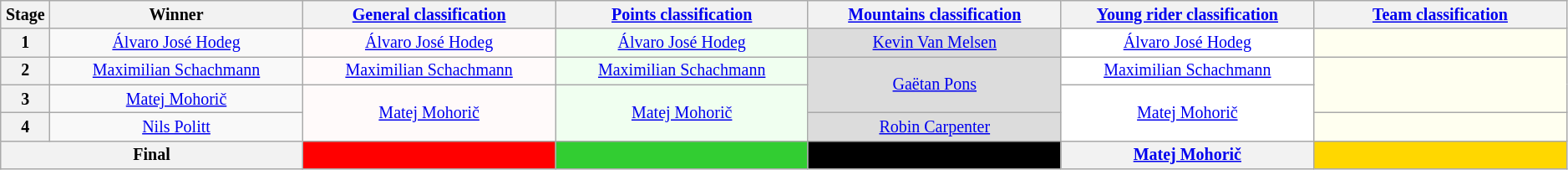<table class="wikitable" style="text-align: center; font-size:smaller;">
<tr>
<th scope="col" style="width:1%;">Stage</th>
<th scope="col" style="width:14%;">Winner</th>
<th scope="col" style="width:14%;"><a href='#'>General classification</a><br></th>
<th scope="col" style="width:14%;"><a href='#'>Points classification</a><br></th>
<th scope="col" style="width:14%;"><a href='#'>Mountains classification</a><br></th>
<th scope="col" style="width:14%;"><a href='#'>Young rider classification</a><br></th>
<th scope="col" style="width:14%;"><a href='#'>Team classification</a></th>
</tr>
<tr>
<th>1</th>
<td><a href='#'>Álvaro José Hodeg</a></td>
<td style="background:Snow;"><a href='#'>Álvaro José Hodeg</a></td>
<td style="background:Honeydew;"><a href='#'>Álvaro José Hodeg</a></td>
<td style="background:Gainsboro"><a href='#'>Kevin Van Melsen</a></td>
<td style="background:White"><a href='#'>Álvaro José Hodeg</a></td>
<td style="background:Ivory;"></td>
</tr>
<tr>
<th>2</th>
<td><a href='#'>Maximilian Schachmann</a></td>
<td style="background:Snow;"><a href='#'>Maximilian Schachmann</a></td>
<td style="background:Honeydew;"><a href='#'>Maximilian Schachmann</a></td>
<td style="background:Gainsboro" rowspan="2"><a href='#'>Gaëtan Pons</a></td>
<td style="background:White"><a href='#'>Maximilian Schachmann</a></td>
<td style="background:Ivory;" rowspan="2"></td>
</tr>
<tr>
<th>3</th>
<td><a href='#'>Matej Mohorič</a></td>
<td style="background:Snow;" rowspan="2"><a href='#'>Matej Mohorič</a></td>
<td style="background:Honeydew;" rowspan="2"><a href='#'>Matej Mohorič</a></td>
<td style="background:White" rowspan="2"><a href='#'>Matej Mohorič</a></td>
</tr>
<tr>
<th>4</th>
<td><a href='#'>Nils Politt</a></td>
<td style="background:Gainsboro"><a href='#'>Robin Carpenter</a></td>
<td style="background:Ivory;"></td>
</tr>
<tr>
<th colspan="2">Final</th>
<th style="background:Red;"></th>
<th style="background:LimeGreen;"></th>
<th style="background:Black;"></th>
<th><a href='#'>Matej Mohorič</a></th>
<td style="background:Gold;"><strong></strong></td>
</tr>
</table>
